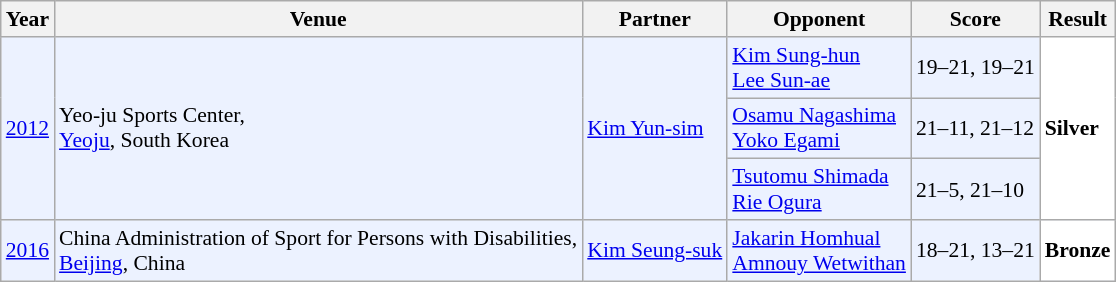<table class="sortable wikitable" style="font-size: 90%;">
<tr>
<th>Year</th>
<th>Venue</th>
<th>Partner</th>
<th>Opponent</th>
<th>Score</th>
<th>Result</th>
</tr>
<tr style="background:#ECF2FF">
<td rowspan="3" align="center"><a href='#'>2012</a></td>
<td rowspan="3" align="left">Yeo-ju Sports Center,<br><a href='#'>Yeoju</a>, South Korea</td>
<td rowspan="3" align="left"> <a href='#'>Kim Yun-sim</a></td>
<td> <a href='#'>Kim Sung-hun</a><br> <a href='#'>Lee Sun-ae</a></td>
<td>19–21, 19–21</td>
<td rowspan="3" style="text-align:left; background:white"> <strong>Silver</strong></td>
</tr>
<tr style="background:#ECF2FF">
<td> <a href='#'>Osamu Nagashima</a><br> <a href='#'>Yoko Egami</a></td>
<td>21–11, 21–12</td>
</tr>
<tr style="background:#ECF2FF">
<td> <a href='#'>Tsutomu Shimada</a><br> <a href='#'>Rie Ogura</a></td>
<td>21–5, 21–10</td>
</tr>
<tr style="background:#ECF2FF">
<td align="center"><a href='#'>2016</a></td>
<td align="left">China Administration of Sport for Persons with Disabilities,<br><a href='#'>Beijing</a>, China</td>
<td align="left"> <a href='#'>Kim Seung-suk</a></td>
<td align="left"> <a href='#'>Jakarin Homhual</a><br> <a href='#'>Amnouy Wetwithan</a></td>
<td align="left">18–21, 13–21</td>
<td style="text-align:left; background:white"> <strong>Bronze</strong></td>
</tr>
</table>
